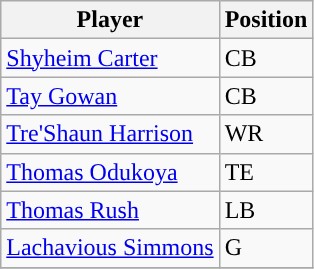<table class="wikitable sortable">
<tr>
<th>Player</th>
<th>Position</th>
</tr>
<tr>
<td><a href='#'>Shyheim Carter</a></td>
<td>CB</td>
</tr>
<tr>
<td><a href='#'>Tay Gowan</a></td>
<td>CB</td>
</tr>
<tr>
<td><a href='#'>Tre'Shaun Harrison</a></td>
<td>WR</td>
</tr>
<tr>
<td><a href='#'>Thomas Odukoya</a></td>
<td>TE</td>
</tr>
<tr>
<td><a href='#'>Thomas Rush</a></td>
<td>LB</td>
</tr>
<tr>
<td><a href='#'>Lachavious Simmons</a></td>
<td>G</td>
</tr>
<tr>
</tr>
</table>
